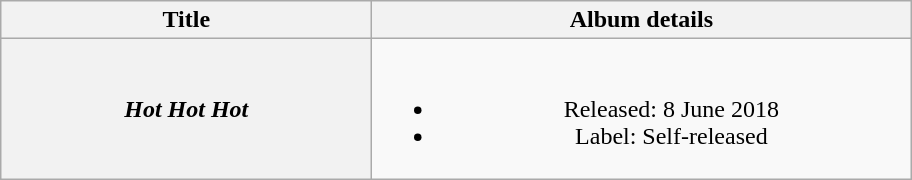<table class="wikitable plainrowheaders" style="text-align:center;">
<tr>
<th scope="col" rowspan="1" style="width:15em;">Title</th>
<th scope="col" rowspan="1" style="width:22em;">Album details</th>
</tr>
<tr>
<th scope="row"><em>Hot Hot Hot</em></th>
<td><br><ul><li>Released: 8 June 2018</li><li>Label: Self-released</li></ul></td>
</tr>
</table>
